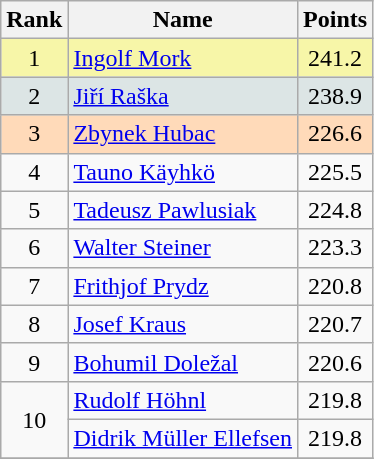<table class="wikitable sortable">
<tr>
<th align=Center>Rank</th>
<th>Name</th>
<th>Points</th>
</tr>
<tr style="background:#F7F6A8">
<td align=center>1</td>
<td> <a href='#'>Ingolf Mork</a></td>
<td align=center>241.2</td>
</tr>
<tr style="background: #DCE5E5;">
<td align=center>2</td>
<td> <a href='#'>Jiří Raška</a></td>
<td align=center>238.9</td>
</tr>
<tr style="background: #FFDAB9;">
<td align=center>3</td>
<td> <a href='#'>Zbynek Hubac</a></td>
<td align=center>226.6</td>
</tr>
<tr>
<td align=center>4</td>
<td> <a href='#'>Tauno Käyhkö</a></td>
<td align=center>225.5</td>
</tr>
<tr>
<td align=center>5</td>
<td> <a href='#'>Tadeusz Pawlusiak</a></td>
<td align=center>224.8</td>
</tr>
<tr>
<td align=center>6</td>
<td> <a href='#'>Walter Steiner</a></td>
<td align=center>223.3</td>
</tr>
<tr>
<td align=center>7</td>
<td> <a href='#'>Frithjof Prydz</a></td>
<td align=center>220.8</td>
</tr>
<tr>
<td align=center>8</td>
<td> <a href='#'>Josef Kraus</a></td>
<td align=center>220.7</td>
</tr>
<tr>
<td align=center>9</td>
<td> <a href='#'>Bohumil Doležal</a></td>
<td align=center>220.6</td>
</tr>
<tr>
<td rowspan=2 align=center>10</td>
<td> <a href='#'>Rudolf Höhnl</a></td>
<td align=center>219.8</td>
</tr>
<tr>
<td> <a href='#'>Didrik Müller Ellefsen</a></td>
<td align=center>219.8</td>
</tr>
<tr>
</tr>
</table>
